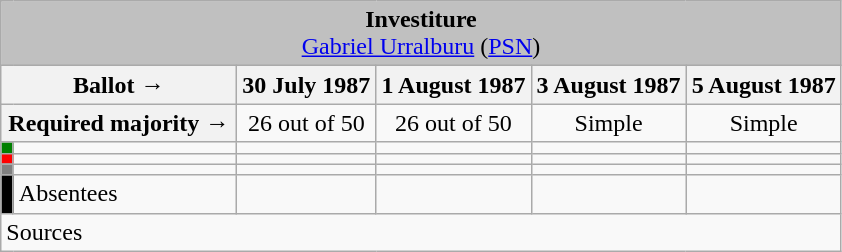<table class="wikitable" style="text-align:center;">
<tr>
<td colspan="6" align="center" bgcolor="#C0C0C0"><strong>Investiture</strong><br><a href='#'>Gabriel Urralburu</a> (<a href='#'>PSN</a>)</td>
</tr>
<tr>
<th colspan="2" width="150px">Ballot →</th>
<th>30 July 1987</th>
<th>1 August 1987</th>
<th>3 August 1987</th>
<th>5 August 1987</th>
</tr>
<tr>
<th colspan="2">Required majority →</th>
<td>26 out of 50 </td>
<td>26 out of 50 </td>
<td>Simple </td>
<td>Simple </td>
</tr>
<tr>
<th width="1px" style="background:green;"></th>
<td align="left"></td>
<td></td>
<td></td>
<td></td>
<td></td>
</tr>
<tr>
<th style="color:inherit;background:red;"></th>
<td align="left"></td>
<td></td>
<td></td>
<td></td>
<td></td>
</tr>
<tr>
<th style="color:inherit;background:gray;"></th>
<td align="left"></td>
<td></td>
<td></td>
<td></td>
<td></td>
</tr>
<tr>
<th style="color:inherit;background:black;"></th>
<td align="left"><span>Absentees</span></td>
<td></td>
<td></td>
<td></td>
<td></td>
</tr>
<tr>
<td align="left" colspan="6">Sources</td>
</tr>
</table>
